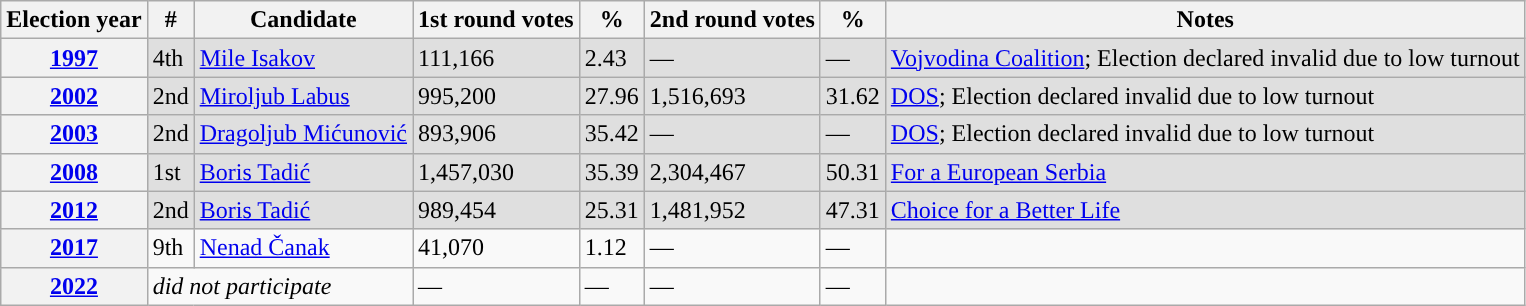<table class="wikitable">
<tr>
<th>Election year</th>
<th>#</th>
<th>Candidate</th>
<th>1st round votes</th>
<th>%</th>
<th>2nd round votes</th>
<th>%</th>
<th>Notes</th>
</tr>
<tr style="background:#dfdfdf;">
<th><a href='#'>1997</a></th>
<td>4th</td>
<td><a href='#'>Mile Isakov</a></td>
<td>111,166</td>
<td>2.43</td>
<td>—</td>
<td>—</td>
<td><a href='#'>Vojvodina Coalition</a>; Election declared invalid due to low turnout</td>
</tr>
<tr style="background:#dfdfdf;">
<th><a href='#'>2002</a></th>
<td> 2nd</td>
<td><a href='#'>Miroljub Labus</a></td>
<td>995,200</td>
<td>27.96</td>
<td>1,516,693</td>
<td>31.62</td>
<td><a href='#'>DOS</a>; Election declared invalid due to low turnout</td>
</tr>
<tr style="background:#dfdfdf;">
<th><a href='#'>2003</a></th>
<td> 2nd</td>
<td><a href='#'>Dragoljub Mićunović</a></td>
<td>893,906</td>
<td>35.42</td>
<td>—</td>
<td>—</td>
<td><a href='#'>DOS</a>; Election declared invalid due to low turnout</td>
</tr>
<tr style="background:#dfdfdf;">
<th><a href='#'>2008</a></th>
<td> 1st</td>
<td><a href='#'>Boris Tadić</a></td>
<td>1,457,030</td>
<td>35.39</td>
<td>2,304,467</td>
<td>50.31</td>
<td><a href='#'>For a European Serbia</a></td>
</tr>
<tr style="background:#dfdfdf;">
<th><a href='#'>2012</a></th>
<td> 2nd</td>
<td><a href='#'>Boris Tadić</a></td>
<td>989,454</td>
<td>25.31</td>
<td>1,481,952</td>
<td>47.31</td>
<td><a href='#'>Choice for a Better Life</a></td>
</tr>
<tr>
<th><a href='#'>2017</a></th>
<td> 9th</td>
<td><a href='#'>Nenad Čanak</a></td>
<td>41,070</td>
<td>1.12</td>
<td>—</td>
<td>—</td>
<td></td>
</tr>
<tr>
<th><a href='#'>2022</a></th>
<td colspan="2'"><em>did not participate</em></td>
<td>—</td>
<td>—</td>
<td>—</td>
<td>—</td>
<td></td>
</tr>
</table>
